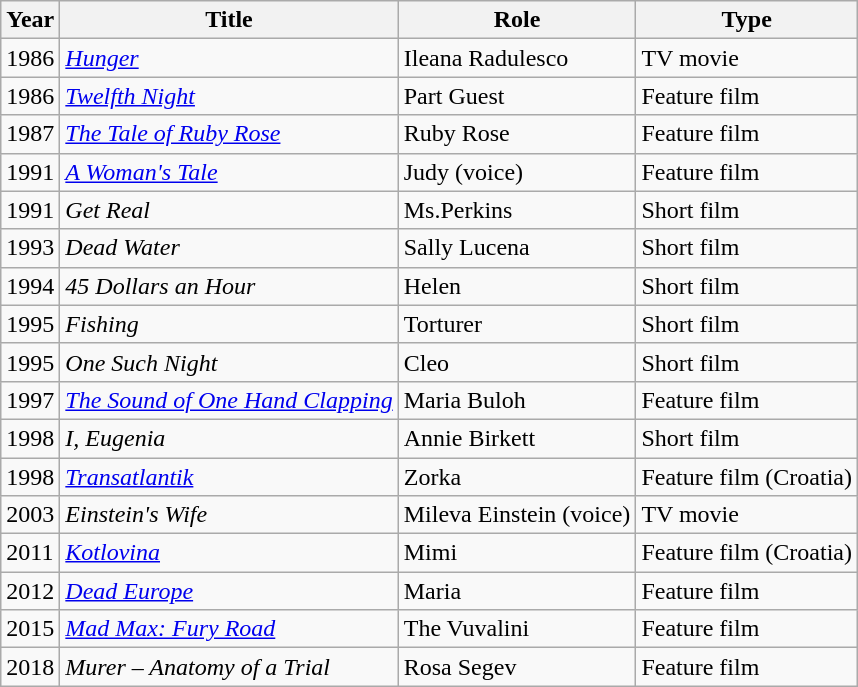<table class="wikitable">
<tr>
<th>Year</th>
<th>Title</th>
<th>Role</th>
<th>Type</th>
</tr>
<tr>
<td>1986</td>
<td><em><a href='#'>Hunger</a></em></td>
<td>Ileana Radulesco</td>
<td>TV movie</td>
</tr>
<tr>
<td>1986</td>
<td><em><a href='#'>Twelfth Night</a></em></td>
<td>Part Guest</td>
<td>Feature film</td>
</tr>
<tr>
<td>1987</td>
<td><em><a href='#'>The Tale of Ruby Rose</a></em></td>
<td>Ruby Rose</td>
<td>Feature film</td>
</tr>
<tr>
<td>1991</td>
<td><em><a href='#'>A Woman's Tale</a></em></td>
<td>Judy (voice)</td>
<td>Feature film</td>
</tr>
<tr>
<td>1991</td>
<td><em>Get Real</em></td>
<td>Ms.Perkins</td>
<td>Short film</td>
</tr>
<tr>
<td>1993</td>
<td><em>Dead Water</em></td>
<td>Sally Lucena</td>
<td>Short film</td>
</tr>
<tr>
<td>1994</td>
<td><em>45 Dollars an Hour</em></td>
<td>Helen</td>
<td>Short film</td>
</tr>
<tr>
<td>1995</td>
<td><em>Fishing</em></td>
<td>Torturer</td>
<td>Short film</td>
</tr>
<tr>
<td>1995</td>
<td><em>One Such Night</em></td>
<td>Cleo</td>
<td>Short film</td>
</tr>
<tr>
<td>1997</td>
<td><em><a href='#'>The Sound of One Hand Clapping</a></em></td>
<td>Maria Buloh</td>
<td>Feature film</td>
</tr>
<tr>
<td>1998</td>
<td><em>I, Eugenia</em></td>
<td>Annie Birkett</td>
<td>Short film</td>
</tr>
<tr>
<td>1998</td>
<td><em><a href='#'>Transatlantik</a></em></td>
<td>Zorka</td>
<td>Feature film (Croatia)</td>
</tr>
<tr>
<td>2003</td>
<td><em>Einstein's Wife</em></td>
<td>Mileva Einstein (voice)</td>
<td>TV movie</td>
</tr>
<tr>
<td>2011</td>
<td><em><a href='#'>Kotlovina</a></em></td>
<td>Mimi</td>
<td>Feature film (Croatia)</td>
</tr>
<tr>
<td>2012</td>
<td><em><a href='#'>Dead Europe</a></em></td>
<td>Maria</td>
<td>Feature film</td>
</tr>
<tr>
<td>2015</td>
<td><em><a href='#'>Mad Max: Fury Road</a></em></td>
<td>The Vuvalini</td>
<td>Feature film</td>
</tr>
<tr>
<td>2018</td>
<td><em>Murer – Anatomy of a Trial</em></td>
<td>Rosa Segev</td>
<td>Feature film</td>
</tr>
</table>
